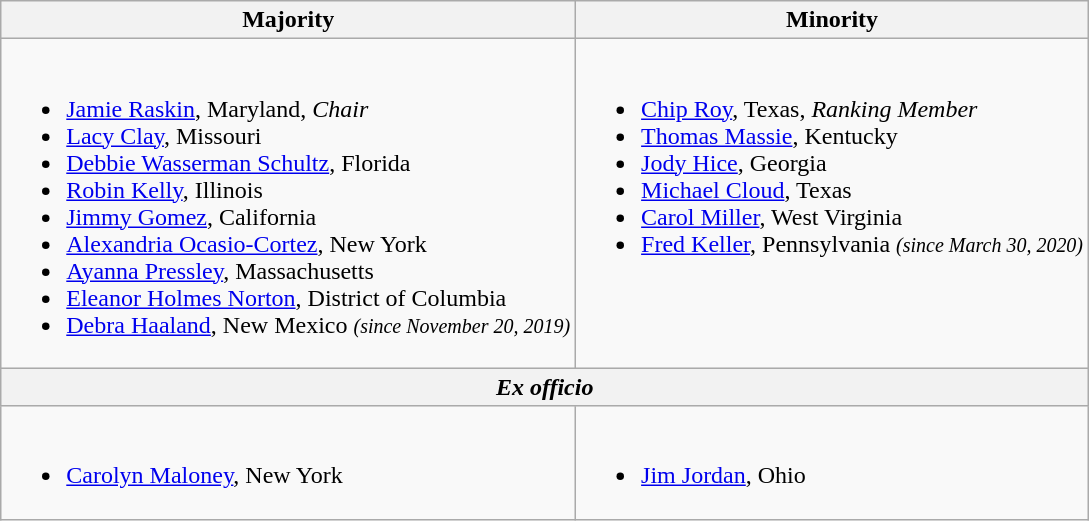<table class=wikitable>
<tr>
<th>Majority</th>
<th>Minority</th>
</tr>
<tr valign=top>
<td><br><ul><li><a href='#'>Jamie Raskin</a>, Maryland, <em>Chair</em></li><li><a href='#'>Lacy Clay</a>, Missouri</li><li><a href='#'>Debbie Wasserman Schultz</a>, Florida</li><li><a href='#'>Robin Kelly</a>, Illinois</li><li><a href='#'>Jimmy Gomez</a>, California</li><li><a href='#'>Alexandria Ocasio-Cortez</a>, New York</li><li><a href='#'>Ayanna Pressley</a>, Massachusetts</li><li><a href='#'>Eleanor Holmes Norton</a>, District of Columbia</li><li><a href='#'>Debra Haaland</a>, New Mexico <small><em>(since November 20, 2019)</em></small></li></ul></td>
<td><br><ul><li><a href='#'>Chip Roy</a>, Texas, <em>Ranking Member</em></li><li><a href='#'>Thomas Massie</a>, Kentucky</li><li><a href='#'>Jody Hice</a>, Georgia</li><li><a href='#'>Michael Cloud</a>, Texas</li><li><a href='#'>Carol Miller</a>, West Virginia</li><li><a href='#'>Fred Keller</a>, Pennsylvania <small><em>(since March 30, 2020)</em></small></li></ul></td>
</tr>
<tr>
<th colspan=2><em>Ex officio</em></th>
</tr>
<tr>
<td><br><ul><li><a href='#'>Carolyn Maloney</a>, New York</li></ul></td>
<td><br><ul><li><a href='#'>Jim Jordan</a>, Ohio</li></ul></td>
</tr>
</table>
